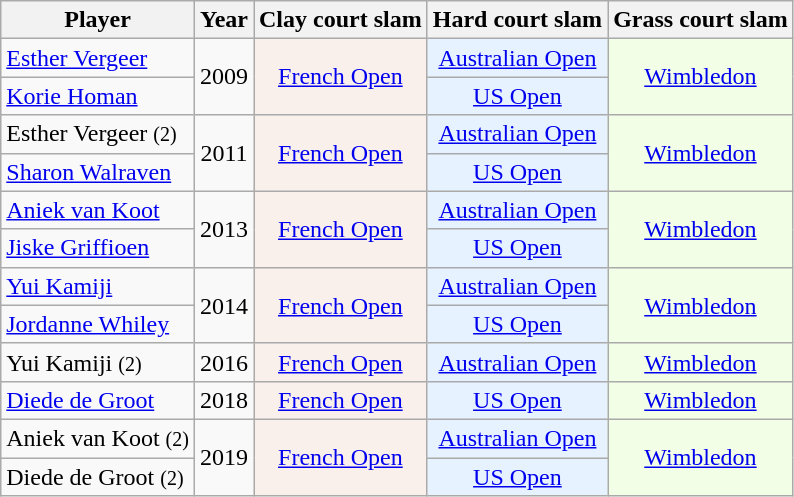<table class="wikitable sortable" style="text-align:center;">
<tr>
<th>Player</th>
<th>Year</th>
<th>Clay court slam</th>
<th>Hard court slam</th>
<th>Grass court slam</th>
</tr>
<tr>
<td align="left"> <a href='#'>Esther Vergeer</a></td>
<td rowspan="2">2009</td>
<td rowspan="2" style="background: #f9f0eb;"><a href='#'>French Open</a></td>
<td style="background: #e6f2ff;"><a href='#'>Australian Open</a></td>
<td rowspan="2" style="background: #f2ffe6;"><a href='#'>Wimbledon</a></td>
</tr>
<tr>
<td align="left"> <a href='#'>Korie Homan</a></td>
<td style="background: #e6f2ff;"><a href='#'>US Open</a></td>
</tr>
<tr>
<td align="left"> Esther Vergeer <small>(2)</small></td>
<td rowspan="2">2011</td>
<td rowspan="2" style="background: #f9f0eb;"><a href='#'>French Open</a></td>
<td style="background: #e6f2ff;"><a href='#'>Australian Open</a></td>
<td rowspan="2" style="background: #f2ffe6;"><a href='#'>Wimbledon</a></td>
</tr>
<tr>
<td align="left"> <a href='#'>Sharon Walraven</a></td>
<td style="background: #e6f2ff;"><a href='#'>US Open</a></td>
</tr>
<tr>
<td align="left"> <a href='#'>Aniek van Koot</a></td>
<td rowspan="2">2013</td>
<td rowspan="2" style="background: #f9f0eb;"><a href='#'>French Open</a></td>
<td style="background: #e6f2ff;"><a href='#'>Australian Open</a></td>
<td rowspan="2" style="background: #f2ffe6;"><a href='#'>Wimbledon</a></td>
</tr>
<tr>
<td align="left"> <a href='#'>Jiske Griffioen</a></td>
<td style="background: #e6f2ff;"><a href='#'>US Open</a></td>
</tr>
<tr>
<td align="left"> <a href='#'>Yui Kamiji</a></td>
<td rowspan="2">2014</td>
<td rowspan="2" style="background: #f9f0eb;"><a href='#'>French Open</a></td>
<td style="background: #e6f2ff;"><a href='#'>Australian Open</a></td>
<td rowspan="2" style="background: #f2ffe6;"><a href='#'>Wimbledon</a></td>
</tr>
<tr>
<td align="left"> <a href='#'>Jordanne Whiley</a></td>
<td style="background: #e6f2ff;"><a href='#'>US Open</a></td>
</tr>
<tr>
<td align="left"> Yui Kamiji <small>(2)</small></td>
<td>2016</td>
<td style="background: #f9f0eb;"><a href='#'>French Open</a></td>
<td style="background: #e6f2ff;"><a href='#'>Australian Open</a></td>
<td style="background: #f2ffe6;"><a href='#'>Wimbledon</a></td>
</tr>
<tr>
<td align="left"> <a href='#'>Diede de Groot</a></td>
<td>2018</td>
<td style="background: #f9f0eb;"><a href='#'>French Open</a></td>
<td style="background: #e6f2ff;"><a href='#'>US Open</a></td>
<td style="background: #f2ffe6;"><a href='#'>Wimbledon</a></td>
</tr>
<tr>
<td align="left"> Aniek van Koot <small>(2)</small></td>
<td rowspan="2">2019</td>
<td rowspan="2" style="background: #f9f0eb;"><a href='#'>French Open</a></td>
<td style="background: #e6f2ff;"><a href='#'>Australian Open</a></td>
<td rowspan="2" style="background: #f2ffe6;"><a href='#'>Wimbledon</a></td>
</tr>
<tr>
<td align="left"> Diede de Groot <small>(2)</small></td>
<td style="background: #e6f2ff;"><a href='#'>US Open</a></td>
</tr>
</table>
